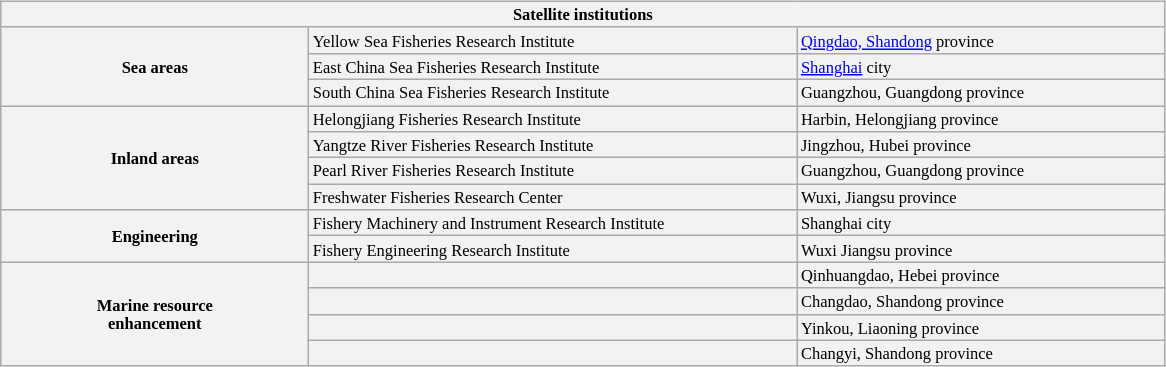<table class="wikitable" style="border:0.5px solid black; float:left; margin: 1em auto 1em auto; vertical-align:text-top; background-color: #F2F2F2; font-size:11px;">
<tr>
<td colspan="3" style="text-align:center;"><strong>Satellite institutions</strong></td>
</tr>
<tr>
<td rowspan="3" align="center" width="200"><strong>Sea areas</strong></td>
<td width="320">Yellow Sea Fisheries Research Institute</td>
<td width="240"><a href='#'>Qingdao, Shandong</a> province</td>
</tr>
<tr>
<td>East China Sea Fisheries Research Institute</td>
<td><a href='#'>Shanghai</a> city</td>
</tr>
<tr>
<td>South China Sea Fisheries Research Institute</td>
<td>Guangzhou, Guangdong province</td>
</tr>
<tr>
<td rowspan="4" align="center"><strong>Inland areas</strong></td>
<td>Helongjiang Fisheries Research Institute</td>
<td>Harbin, Helongjiang province</td>
</tr>
<tr>
<td>Yangtze River Fisheries Research Institute</td>
<td>Jingzhou, Hubei province</td>
</tr>
<tr>
<td>Pearl River Fisheries Research Institute</td>
<td>Guangzhou, Guangdong province</td>
</tr>
<tr>
<td>Freshwater Fisheries Research Center</td>
<td>Wuxi, Jiangsu province</td>
</tr>
<tr>
<td rowspan="2" align="center"><strong>Engineering</strong></td>
<td>Fishery Machinery and Instrument Research Institute</td>
<td>Shanghai city</td>
</tr>
<tr>
<td>Fishery Engineering Research Institute</td>
<td>Wuxi Jiangsu province</td>
</tr>
<tr>
<td rowspan="4" align="center"><strong>Marine resource<br>enhancement</strong></td>
<td></td>
<td>Qinhuangdao, Hebei province</td>
</tr>
<tr>
<td></td>
<td>Changdao, Shandong province</td>
</tr>
<tr>
<td></td>
<td>Yinkou, Liaoning province</td>
</tr>
<tr>
<td></td>
<td>Changyi, Shandong province</td>
</tr>
</table>
